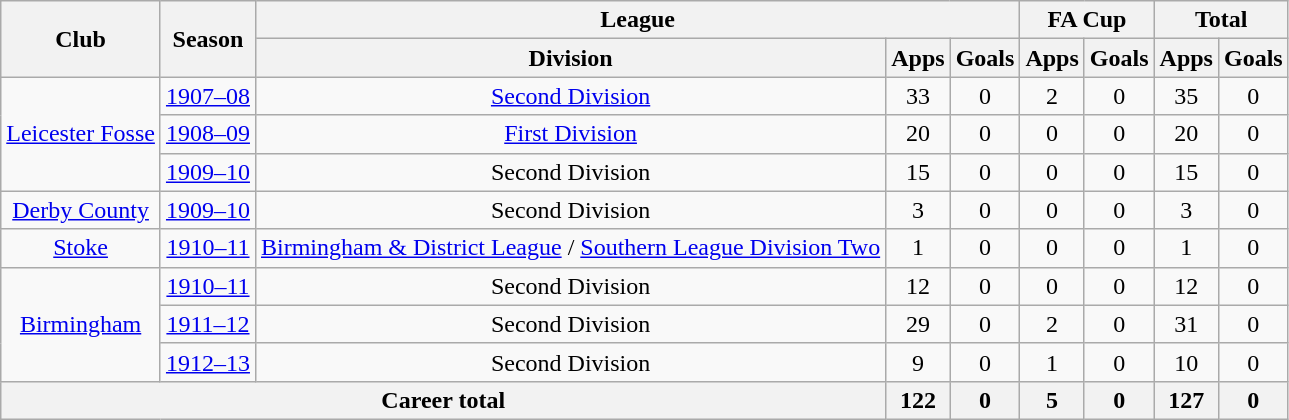<table class="wikitable" style="text-align: center;">
<tr>
<th rowspan=2>Club</th>
<th rowspan=2>Season</th>
<th colspan=3>League</th>
<th colspan=2>FA Cup</th>
<th colspan=2>Total</th>
</tr>
<tr>
<th>Division</th>
<th>Apps</th>
<th>Goals</th>
<th>Apps</th>
<th>Goals</th>
<th>Apps</th>
<th>Goals</th>
</tr>
<tr>
<td rowspan=3><a href='#'>Leicester Fosse</a></td>
<td><a href='#'>1907–08</a></td>
<td><a href='#'>Second Division</a></td>
<td>33</td>
<td>0</td>
<td>2</td>
<td>0</td>
<td>35</td>
<td>0</td>
</tr>
<tr>
<td><a href='#'>1908–09</a></td>
<td><a href='#'>First Division</a></td>
<td>20</td>
<td>0</td>
<td>0</td>
<td>0</td>
<td>20</td>
<td>0</td>
</tr>
<tr>
<td><a href='#'>1909–10</a></td>
<td>Second Division</td>
<td>15</td>
<td>0</td>
<td>0</td>
<td>0</td>
<td>15</td>
<td>0</td>
</tr>
<tr>
<td><a href='#'>Derby County</a></td>
<td><a href='#'>1909–10</a></td>
<td>Second Division</td>
<td>3</td>
<td>0</td>
<td>0</td>
<td>0</td>
<td>3</td>
<td>0</td>
</tr>
<tr>
<td><a href='#'>Stoke</a></td>
<td><a href='#'>1910–11</a></td>
<td><a href='#'>Birmingham & District League</a> / <a href='#'>Southern League Division Two</a></td>
<td>1</td>
<td>0</td>
<td>0</td>
<td>0</td>
<td>1</td>
<td>0</td>
</tr>
<tr>
<td rowspan=3><a href='#'>Birmingham</a></td>
<td><a href='#'>1910–11</a></td>
<td>Second Division</td>
<td>12</td>
<td>0</td>
<td>0</td>
<td>0</td>
<td>12</td>
<td>0</td>
</tr>
<tr>
<td><a href='#'>1911–12</a></td>
<td>Second Division</td>
<td>29</td>
<td>0</td>
<td>2</td>
<td>0</td>
<td>31</td>
<td>0</td>
</tr>
<tr>
<td><a href='#'>1912–13</a></td>
<td>Second Division</td>
<td>9</td>
<td>0</td>
<td>1</td>
<td>0</td>
<td>10</td>
<td>0</td>
</tr>
<tr>
<th colspan=3>Career total</th>
<th>122</th>
<th>0</th>
<th>5</th>
<th>0</th>
<th>127</th>
<th>0</th>
</tr>
</table>
